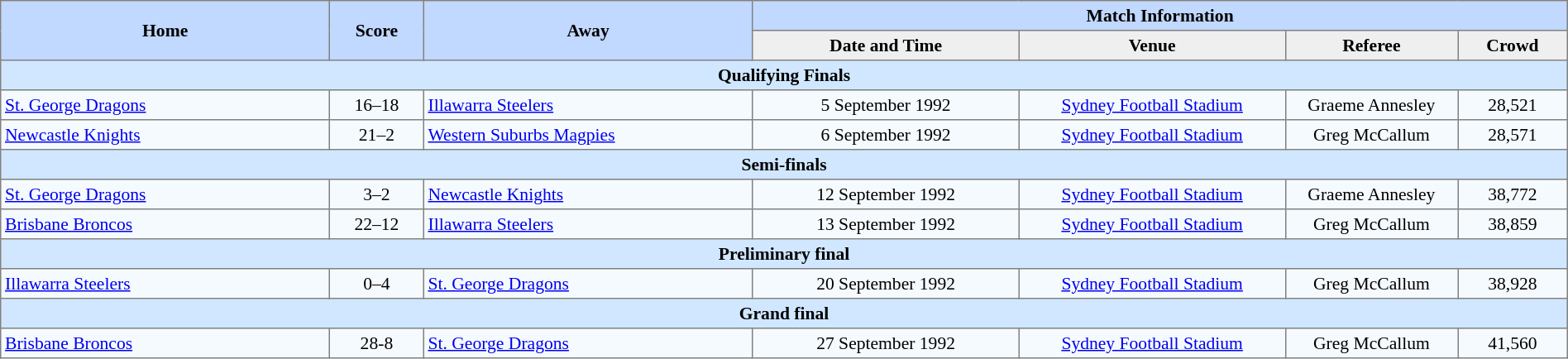<table border=1 style="border-collapse:collapse; font-size:90%; text-align:center;" cellpadding=3 cellspacing=0 width=100%>
<tr bgcolor=#C1D8FF>
<th rowspan=2 width=21%>Home</th>
<th rowspan=2 width=6%>Score</th>
<th rowspan=2 width=21%>Away</th>
<th colspan=6>Match Information</th>
</tr>
<tr bgcolor=#EFEFEF>
<th width=17%>Date and Time</th>
<th width=17%>Venue</th>
<th width=11%>Referee</th>
<th width=7%>Crowd</th>
</tr>
<tr bgcolor="#D0E7FF">
<td colspan=7><strong>Qualifying Finals</strong></td>
</tr>
<tr bgcolor=#F5FAFF>
<td align=left> <a href='#'>St. George Dragons</a></td>
<td>16–18</td>
<td align=left> <a href='#'>Illawarra Steelers</a></td>
<td>5 September 1992</td>
<td><a href='#'>Sydney Football Stadium</a></td>
<td>Graeme Annesley</td>
<td>28,521</td>
</tr>
<tr bgcolor=#F5FAFF>
<td align=left> <a href='#'>Newcastle Knights</a></td>
<td>21–2</td>
<td align=left> <a href='#'>Western Suburbs Magpies</a></td>
<td>6 September 1992</td>
<td><a href='#'>Sydney Football Stadium</a></td>
<td>Greg McCallum</td>
<td>28,571</td>
</tr>
<tr bgcolor="#D0E7FF">
<td colspan=7><strong>Semi-finals</strong></td>
</tr>
<tr bgcolor=#F5FAFF>
<td align=left> <a href='#'>St. George Dragons</a></td>
<td>3–2</td>
<td align=left> <a href='#'>Newcastle Knights</a></td>
<td>12 September 1992</td>
<td><a href='#'>Sydney Football Stadium</a></td>
<td>Graeme Annesley</td>
<td>38,772</td>
</tr>
<tr bgcolor=#F5FAFF>
<td align=left> <a href='#'>Brisbane Broncos</a></td>
<td>22–12</td>
<td align=left> <a href='#'>Illawarra Steelers</a></td>
<td>13 September 1992</td>
<td><a href='#'>Sydney Football Stadium</a></td>
<td>Greg McCallum</td>
<td>38,859</td>
</tr>
<tr bgcolor="#D0E7FF">
<td colspan=7><strong>Preliminary final</strong></td>
</tr>
<tr bgcolor=#F5FAFF>
<td align=left> <a href='#'>Illawarra Steelers</a></td>
<td>0–4</td>
<td align=left> <a href='#'>St. George Dragons</a></td>
<td>20 September 1992</td>
<td><a href='#'>Sydney Football Stadium</a></td>
<td>Greg McCallum</td>
<td>38,928</td>
</tr>
<tr bgcolor="#D0E7FF">
<td colspan=7><strong>Grand final</strong></td>
</tr>
<tr bgcolor=#F5FAFF>
<td align=left> <a href='#'>Brisbane Broncos</a></td>
<td>28-8</td>
<td align=left> <a href='#'>St. George Dragons</a></td>
<td>27 September 1992</td>
<td><a href='#'>Sydney Football Stadium</a></td>
<td>Greg McCallum</td>
<td>41,560</td>
</tr>
</table>
